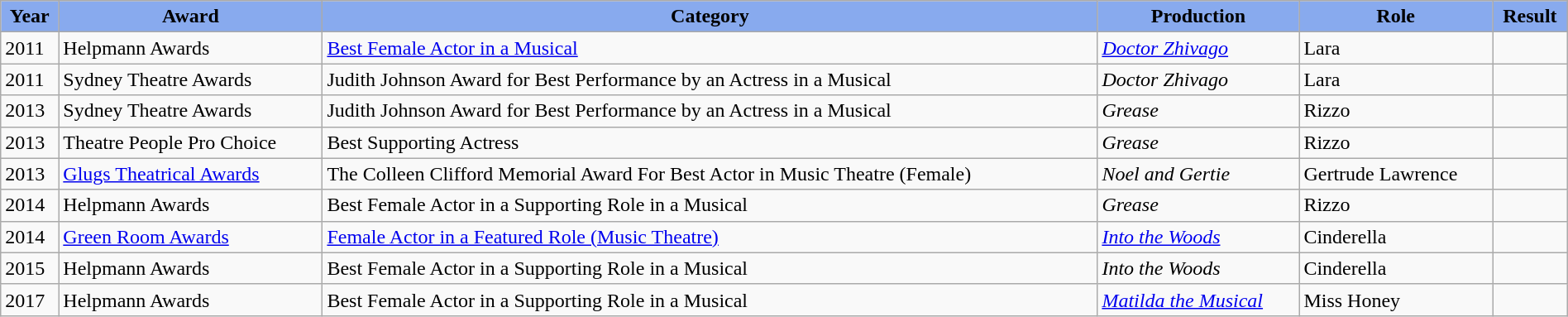<table class="wikitable" style="width:100%;">
<tr>
<th style="background:#88AAEE;">Year</th>
<th style="background:#88AAEE;">Award</th>
<th style="background:#88AAEE;">Category</th>
<th style="background:#88AAEE;">Production</th>
<th style="background:#88AAEE;">Role</th>
<th style="background:#88AAEE;">Result</th>
</tr>
<tr>
<td>2011</td>
<td>Helpmann Awards</td>
<td><a href='#'>Best Female Actor in a Musical</a></td>
<td><em><a href='#'>Doctor Zhivago</a></em></td>
<td>Lara</td>
<td></td>
</tr>
<tr>
<td>2011</td>
<td>Sydney Theatre Awards</td>
<td>Judith Johnson Award for Best Performance by an Actress in a Musical</td>
<td><em>Doctor Zhivago</em></td>
<td>Lara</td>
<td></td>
</tr>
<tr>
<td>2013</td>
<td>Sydney Theatre Awards</td>
<td>Judith Johnson Award for Best Performance by an Actress in a Musical</td>
<td><em>Grease</em></td>
<td>Rizzo</td>
<td></td>
</tr>
<tr>
<td>2013</td>
<td>Theatre People Pro Choice</td>
<td>Best Supporting Actress</td>
<td><em>Grease</em></td>
<td>Rizzo</td>
<td></td>
</tr>
<tr>
<td>2013</td>
<td><a href='#'>Glugs Theatrical Awards</a></td>
<td>The Colleen Clifford Memorial Award For Best Actor in Music Theatre (Female)</td>
<td><em>Noel and Gertie</em></td>
<td>Gertrude Lawrence</td>
<td></td>
</tr>
<tr>
<td>2014</td>
<td>Helpmann Awards</td>
<td>Best Female Actor in a Supporting Role in a Musical</td>
<td><em>Grease</em></td>
<td>Rizzo</td>
<td></td>
</tr>
<tr>
<td>2014</td>
<td><a href='#'>Green Room Awards</a></td>
<td><a href='#'>Female Actor in a Featured Role (Music Theatre)</a></td>
<td><em><a href='#'>Into the Woods</a></em></td>
<td>Cinderella</td>
<td></td>
</tr>
<tr>
<td>2015</td>
<td>Helpmann Awards</td>
<td>Best Female Actor in a Supporting Role in a Musical</td>
<td><em>Into the Woods</em></td>
<td>Cinderella</td>
<td></td>
</tr>
<tr>
<td>2017</td>
<td>Helpmann Awards</td>
<td>Best Female Actor in a Supporting Role in a Musical</td>
<td><em><a href='#'>Matilda the Musical</a></em></td>
<td>Miss Honey</td>
<td></td>
</tr>
</table>
